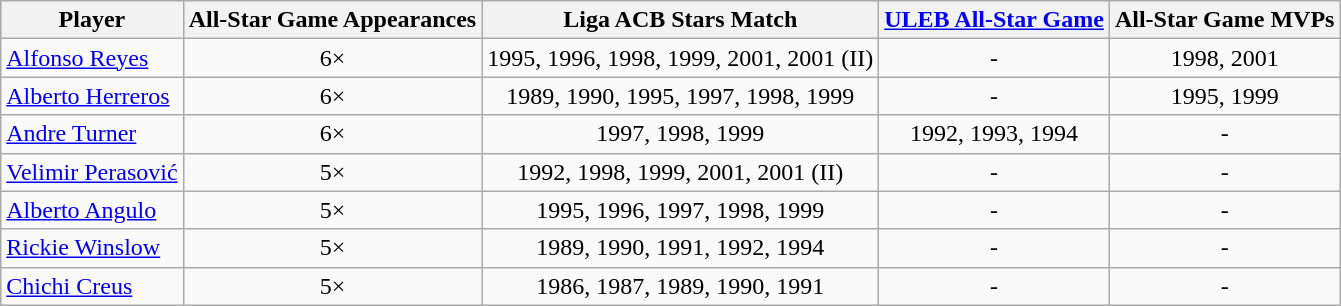<table class="wikitable sortable">
<tr>
<th>Player</th>
<th>All-Star Game Appearances</th>
<th>Liga ACB Stars Match</th>
<th><a href='#'>ULEB All-Star Game</a></th>
<th>All-Star Game MVPs</th>
</tr>
<tr>
<td> <a href='#'>Alfonso Reyes</a></td>
<td style="text-align:center">6×</td>
<td style="text-align:center">1995, 1996, 1998, 1999, 2001, 2001 (II)</td>
<td style="text-align:center">-</td>
<td style="text-align:center">1998, 2001</td>
</tr>
<tr>
<td> <a href='#'>Alberto Herreros</a></td>
<td style="text-align:center">6×</td>
<td style="text-align:center">1989, 1990, 1995, 1997, 1998, 1999</td>
<td style="text-align:center">-</td>
<td style="text-align:center">1995, 1999</td>
</tr>
<tr>
<td> <a href='#'>Andre Turner</a></td>
<td style="text-align:center">6×</td>
<td style="text-align:center">1997, 1998, 1999</td>
<td style="text-align:center">1992, 1993, 1994</td>
<td style="text-align:center">-</td>
</tr>
<tr style="text-align:center"|->
<td> <a href='#'>Velimir Perasović</a></td>
<td style="text-align:center">5×</td>
<td style="text-align:center">1992, 1998, 1999, 2001, 2001 (II)</td>
<td style="text-align:center">-</td>
<td style="text-align:center">-</td>
</tr>
<tr>
<td> <a href='#'>Alberto Angulo</a></td>
<td style="text-align:center">5×</td>
<td style="text-align:center">1995, 1996, 1997, 1998, 1999</td>
<td style="text-align:center">-</td>
<td style="text-align:center">-</td>
</tr>
<tr>
<td> <a href='#'>Rickie Winslow</a></td>
<td style="text-align:center">5×</td>
<td style="text-align:center">1989, 1990, 1991, 1992, 1994</td>
<td style="text-align:center">-</td>
<td style="text-align:center">-</td>
</tr>
<tr>
<td> <a href='#'>Chichi Creus</a></td>
<td style="text-align:center">5×</td>
<td style="text-align:center">1986, 1987, 1989, 1990, 1991</td>
<td style="text-align:center">-</td>
<td style="text-align:center">-</td>
</tr>
</table>
